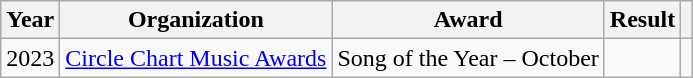<table class="wikitable">
<tr>
<th>Year</th>
<th>Organization</th>
<th>Award</th>
<th>Result</th>
<th></th>
</tr>
<tr>
<td style="text-align:center">2023</td>
<td><a href='#'>Circle Chart Music Awards</a></td>
<td>Song of the Year – October</td>
<td></td>
<td style="text-align:center"></td>
</tr>
</table>
